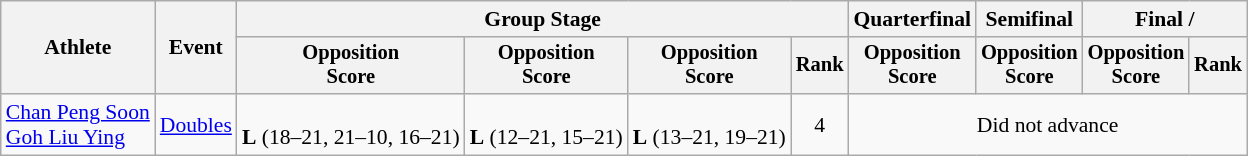<table class="wikitable" style="font-size:90%">
<tr>
<th rowspan=2>Athlete</th>
<th rowspan=2>Event</th>
<th colspan=4>Group Stage</th>
<th>Quarterfinal</th>
<th>Semifinal</th>
<th colspan=2>Final / </th>
</tr>
<tr style="font-size:95%">
<th>Opposition<br>Score</th>
<th>Opposition<br>Score</th>
<th>Opposition<br>Score</th>
<th>Rank</th>
<th>Opposition<br>Score</th>
<th>Opposition<br>Score</th>
<th>Opposition<br>Score</th>
<th>Rank</th>
</tr>
<tr align=center>
<td align=left><a href='#'>Chan Peng Soon</a><br><a href='#'>Goh Liu Ying</a></td>
<td align=left><a href='#'>Doubles</a></td>
<td><br><strong>L</strong> (18–21, 21–10, 16–21)</td>
<td><br><strong>L</strong> (12–21, 15–21)</td>
<td><br><strong>L</strong> (13–21, 19–21)</td>
<td>4</td>
<td colspan=4>Did not advance</td>
</tr>
</table>
